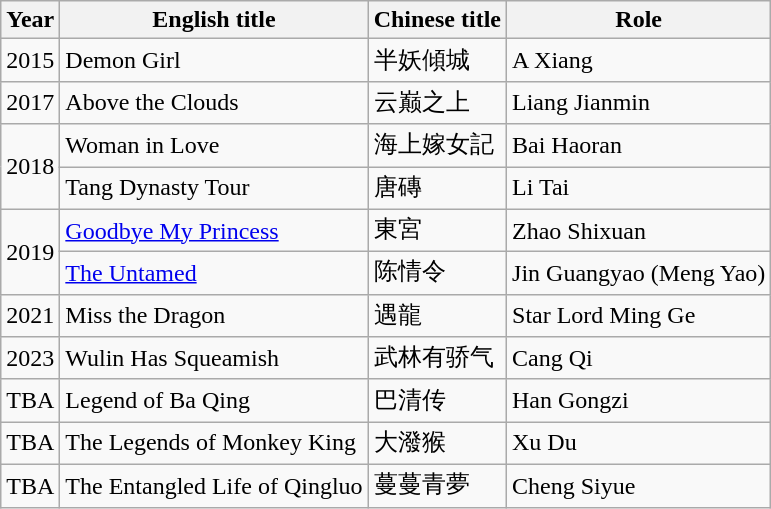<table class="wikitable">
<tr>
<th>Year</th>
<th>English title</th>
<th>Chinese title</th>
<th>Role</th>
</tr>
<tr>
<td>2015</td>
<td>Demon Girl</td>
<td>半妖傾城</td>
<td>A Xiang</td>
</tr>
<tr>
<td>2017</td>
<td>Above the Clouds</td>
<td>云巅之上</td>
<td>Liang Jianmin</td>
</tr>
<tr>
<td rowspan="2">2018</td>
<td>Woman in Love</td>
<td>海上嫁女記</td>
<td>Bai Haoran</td>
</tr>
<tr>
<td>Tang Dynasty Tour</td>
<td>唐磚</td>
<td>Li Tai</td>
</tr>
<tr>
<td rowspan="2">2019</td>
<td><a href='#'>Goodbye My Princess</a></td>
<td>東宮</td>
<td>Zhao Shixuan</td>
</tr>
<tr>
<td><a href='#'>The Untamed</a></td>
<td>陈情令</td>
<td>Jin Guangyao (Meng Yao)</td>
</tr>
<tr>
<td>2021</td>
<td>Miss the Dragon</td>
<td>遇龍</td>
<td>Star Lord Ming Ge</td>
</tr>
<tr>
<td>2023</td>
<td>Wulin Has Squeamish</td>
<td>武林有骄气</td>
<td>Cang Qi</td>
</tr>
<tr>
<td>TBA</td>
<td>Legend of Ba Qing</td>
<td>巴清传</td>
<td>Han Gongzi</td>
</tr>
<tr>
<td>TBA</td>
<td>The Legends of Monkey King</td>
<td>大潑猴</td>
<td>Xu Du</td>
</tr>
<tr>
<td>TBA</td>
<td>The Entangled Life of Qingluo</td>
<td>蔓蔓青夢</td>
<td>Cheng Siyue</td>
</tr>
</table>
